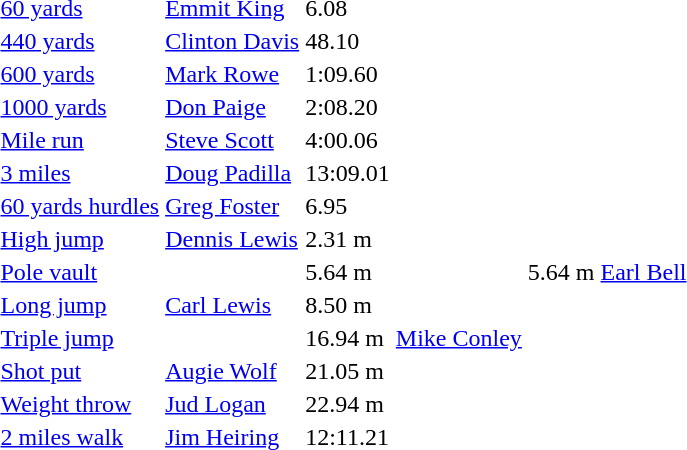<table>
<tr>
<td><a href='#'>60 yards</a></td>
<td><a href='#'>Emmit King</a></td>
<td>6.08</td>
<td></td>
<td></td>
<td></td>
<td></td>
</tr>
<tr>
<td><a href='#'>440 yards</a></td>
<td><a href='#'>Clinton Davis</a></td>
<td>48.10</td>
<td></td>
<td></td>
<td></td>
<td></td>
</tr>
<tr>
<td><a href='#'>600 yards</a></td>
<td><a href='#'>Mark Rowe</a></td>
<td>1:09.60</td>
<td></td>
<td></td>
<td></td>
<td></td>
</tr>
<tr>
<td><a href='#'>1000 yards</a></td>
<td><a href='#'>Don Paige</a></td>
<td>2:08.20</td>
<td></td>
<td></td>
<td></td>
<td></td>
</tr>
<tr>
<td><a href='#'>Mile run</a></td>
<td><a href='#'>Steve Scott</a></td>
<td>4:00.06</td>
<td></td>
<td></td>
<td></td>
<td></td>
</tr>
<tr>
<td><a href='#'>3 miles</a></td>
<td><a href='#'>Doug Padilla</a></td>
<td>13:09.01</td>
<td></td>
<td></td>
<td></td>
<td></td>
</tr>
<tr>
<td><a href='#'>60 yards hurdles</a></td>
<td><a href='#'>Greg Foster</a></td>
<td>6.95</td>
<td></td>
<td></td>
<td></td>
<td></td>
</tr>
<tr>
<td><a href='#'>High jump</a></td>
<td><a href='#'>Dennis Lewis</a></td>
<td>2.31 m</td>
<td></td>
<td></td>
<td></td>
<td></td>
</tr>
<tr>
<td><a href='#'>Pole vault</a></td>
<td></td>
<td>5.64 m</td>
<td></td>
<td>5.64 m</td>
<td><a href='#'>Earl Bell</a></td>
<td></td>
</tr>
<tr>
<td><a href='#'>Long jump</a></td>
<td><a href='#'>Carl Lewis</a></td>
<td>8.50 m</td>
<td></td>
<td></td>
<td></td>
<td></td>
</tr>
<tr>
<td><a href='#'>Triple jump</a></td>
<td></td>
<td>16.94 m</td>
<td><a href='#'>Mike Conley</a></td>
<td></td>
<td></td>
<td></td>
</tr>
<tr>
<td><a href='#'>Shot put</a></td>
<td><a href='#'>Augie Wolf</a></td>
<td>21.05 m</td>
<td></td>
<td></td>
<td></td>
<td></td>
</tr>
<tr>
<td><a href='#'>Weight throw</a></td>
<td><a href='#'>Jud Logan</a></td>
<td>22.94 m</td>
<td></td>
<td></td>
<td></td>
<td></td>
</tr>
<tr>
<td><a href='#'>2 miles walk</a></td>
<td><a href='#'>Jim Heiring</a></td>
<td>12:11.21</td>
<td></td>
<td></td>
<td></td>
<td></td>
</tr>
</table>
